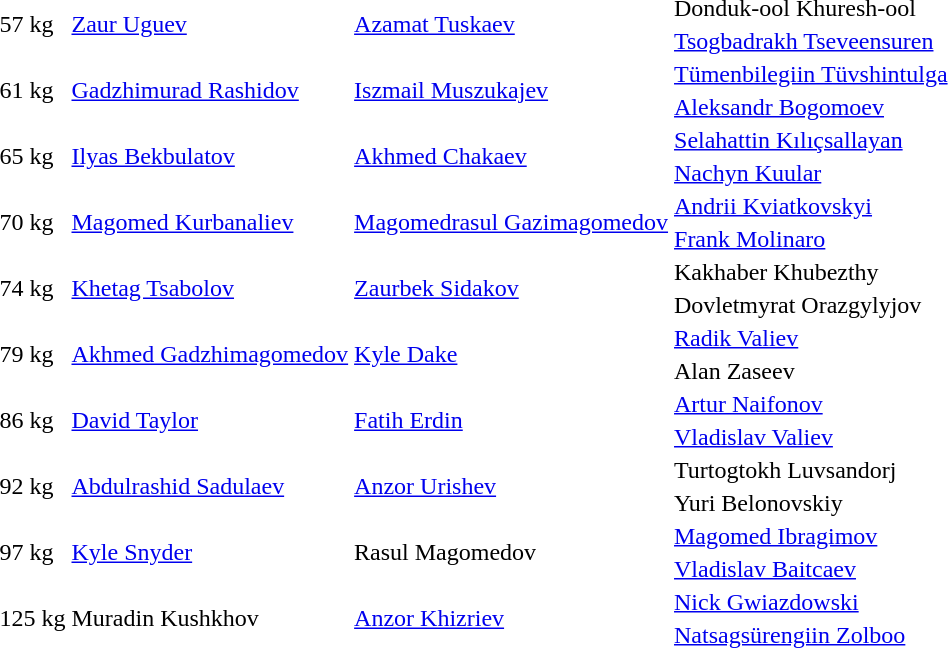<table>
<tr>
<td rowspan=2>57 kg<br></td>
<td rowspan=2> <a href='#'>Zaur Uguev</a></td>
<td rowspan=2> <a href='#'>Azamat Tuskaev</a></td>
<td> Donduk-ool Khuresh-ool</td>
</tr>
<tr>
<td> <a href='#'>Tsogbadrakh Tseveensuren</a></td>
</tr>
<tr>
<td rowspan=2>61 kg<br></td>
<td rowspan=2> <a href='#'>Gadzhimurad Rashidov</a></td>
<td rowspan=2> <a href='#'>Iszmail Muszukajev</a></td>
<td> <a href='#'>Tümenbilegiin Tüvshintulga</a></td>
</tr>
<tr>
<td> <a href='#'>Aleksandr Bogomoev</a></td>
</tr>
<tr>
<td rowspan=2>65 kg<br></td>
<td rowspan=2> <a href='#'>Ilyas Bekbulatov</a></td>
<td rowspan=2> <a href='#'>Akhmed Chakaev</a></td>
<td> <a href='#'>Selahattin Kılıçsallayan</a></td>
</tr>
<tr>
<td> <a href='#'>Nachyn Kuular</a></td>
</tr>
<tr>
<td rowspan=2>70 kg<br></td>
<td rowspan=2> <a href='#'>Magomed Kurbanaliev</a></td>
<td rowspan=2> <a href='#'>Magomedrasul Gazimagomedov</a></td>
<td> <a href='#'>Andrii Kviatkovskyi</a></td>
</tr>
<tr>
<td> <a href='#'>Frank Molinaro</a></td>
</tr>
<tr>
<td rowspan=2>74 kg<br></td>
<td rowspan=2> <a href='#'>Khetag Tsabolov</a></td>
<td rowspan=2> <a href='#'>Zaurbek Sidakov</a></td>
<td> Kakhaber Khubezthy</td>
</tr>
<tr>
<td> Dovletmyrat Orazgylyjov</td>
</tr>
<tr>
<td rowspan=2>79 kg<br></td>
<td rowspan=2> <a href='#'>Akhmed Gadzhimagomedov</a></td>
<td rowspan=2> <a href='#'>Kyle Dake</a></td>
<td> <a href='#'>Radik Valiev</a></td>
</tr>
<tr>
<td> Alan Zaseev</td>
</tr>
<tr>
<td rowspan=2>86 kg<br></td>
<td rowspan=2> <a href='#'>David Taylor</a></td>
<td rowspan=2> <a href='#'>Fatih Erdin</a></td>
<td> <a href='#'>Artur Naifonov</a></td>
</tr>
<tr>
<td> <a href='#'>Vladislav Valiev</a></td>
</tr>
<tr>
<td rowspan=2>92 kg<br></td>
<td rowspan=2> <a href='#'>Abdulrashid Sadulaev</a></td>
<td rowspan=2> <a href='#'>Anzor Urishev</a></td>
<td> Turtogtokh Luvsandorj</td>
</tr>
<tr>
<td> Yuri Belonovskiy</td>
</tr>
<tr>
<td rowspan=2>97 kg<br></td>
<td rowspan=2> <a href='#'>Kyle Snyder</a></td>
<td rowspan=2> Rasul Magomedov</td>
<td> <a href='#'>Magomed Ibragimov</a></td>
</tr>
<tr>
<td> <a href='#'>Vladislav Baitcaev</a></td>
</tr>
<tr>
<td rowspan=2>125 kg<br></td>
<td rowspan=2> Muradin Kushkhov</td>
<td rowspan=2> <a href='#'>Anzor Khizriev</a></td>
<td> <a href='#'>Nick Gwiazdowski</a></td>
</tr>
<tr>
<td> <a href='#'>Natsagsürengiin Zolboo</a></td>
</tr>
</table>
